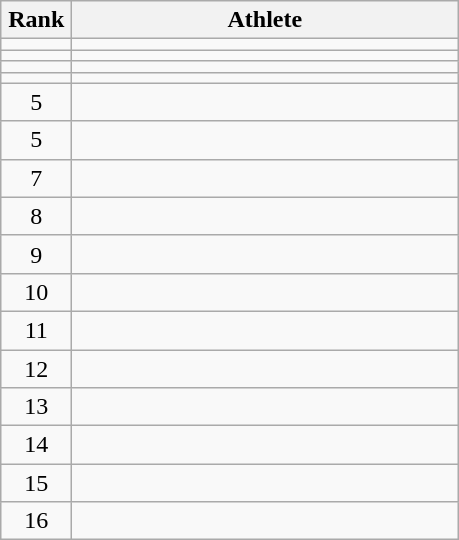<table class="wikitable" style="text-align: center;">
<tr>
<th width=40>Rank</th>
<th width=250>Athlete</th>
</tr>
<tr>
<td></td>
<td align="left"></td>
</tr>
<tr>
<td></td>
<td align="left"></td>
</tr>
<tr>
<td></td>
<td align="left"></td>
</tr>
<tr>
<td></td>
<td align="left"></td>
</tr>
<tr>
<td>5</td>
<td align="left"></td>
</tr>
<tr>
<td>5</td>
<td align="left"></td>
</tr>
<tr>
<td>7</td>
<td align="left"></td>
</tr>
<tr>
<td>8</td>
<td align="left"></td>
</tr>
<tr>
<td>9</td>
<td align="left"></td>
</tr>
<tr>
<td>10</td>
<td align="left"></td>
</tr>
<tr>
<td>11</td>
<td align="left"></td>
</tr>
<tr>
<td>12</td>
<td align="left"></td>
</tr>
<tr>
<td>13</td>
<td align="left"></td>
</tr>
<tr>
<td>14</td>
<td align="left"></td>
</tr>
<tr>
<td>15</td>
<td align="left"></td>
</tr>
<tr>
<td>16</td>
<td align="left"></td>
</tr>
</table>
